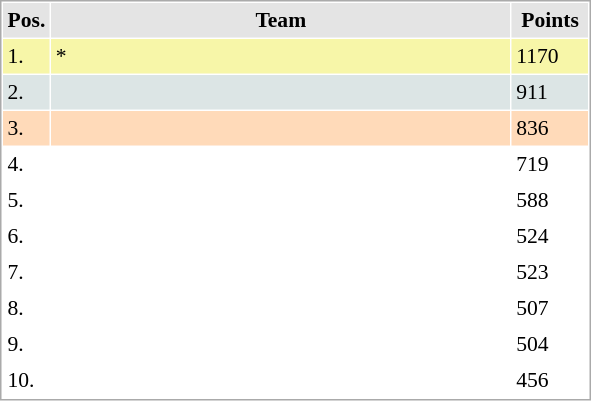<table cellspacing="1" cellpadding="3" style="border:1px solid #aaa; font-size:90%;">
<tr style="background:#e4e4e4;">
<th style="width:10px;">Pos.</th>
<th style="width:300px;">Team</th>
<th style="width:45px;">Points</th>
</tr>
<tr style="background:#f7f6a8;">
<td>1.</td>
<td align="left">*</td>
<td>1170</td>
</tr>
<tr style="background:#dce5e5;">
<td>2.</td>
<td align="left"></td>
<td>911</td>
</tr>
<tr style="background:#ffdab9;">
<td>3.</td>
<td align="left"></td>
<td>836</td>
</tr>
<tr>
<td>4.</td>
<td align="left"></td>
<td>719</td>
</tr>
<tr>
<td>5.</td>
<td align="left"></td>
<td>588</td>
</tr>
<tr>
<td>6.</td>
<td align="left"></td>
<td>524</td>
</tr>
<tr>
<td>7.</td>
<td align="left"></td>
<td>523</td>
</tr>
<tr>
<td>8.</td>
<td align="left"></td>
<td>507</td>
</tr>
<tr>
<td>9.</td>
<td align="left"></td>
<td>504</td>
</tr>
<tr>
<td>10.</td>
<td align="left"></td>
<td>456</td>
</tr>
</table>
